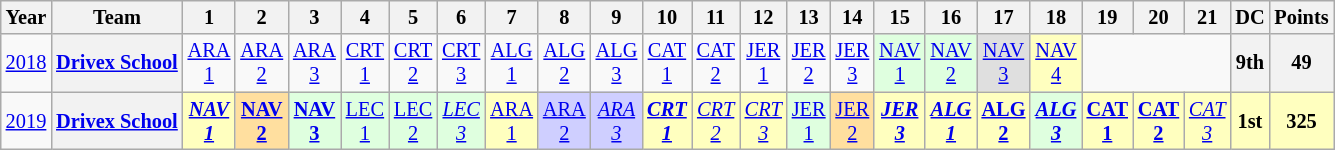<table class="wikitable" style="text-align:center; font-size:85%">
<tr>
<th>Year</th>
<th>Team</th>
<th>1</th>
<th>2</th>
<th>3</th>
<th>4</th>
<th>5</th>
<th>6</th>
<th>7</th>
<th>8</th>
<th>9</th>
<th>10</th>
<th>11</th>
<th>12</th>
<th>13</th>
<th>14</th>
<th>15</th>
<th>16</th>
<th>17</th>
<th>18</th>
<th>19</th>
<th>20</th>
<th>21</th>
<th>DC</th>
<th>Points</th>
</tr>
<tr>
<td><a href='#'>2018</a></td>
<th nowrap><a href='#'>Drivex School</a></th>
<td><a href='#'>ARA<br>1</a></td>
<td><a href='#'>ARA<br>2</a></td>
<td><a href='#'>ARA<br>3</a></td>
<td><a href='#'>CRT<br>1</a></td>
<td><a href='#'>CRT<br>2</a></td>
<td><a href='#'>CRT<br>3</a></td>
<td><a href='#'>ALG<br>1</a></td>
<td><a href='#'>ALG<br>2</a></td>
<td><a href='#'>ALG<br>3</a></td>
<td><a href='#'>CAT<br>1</a></td>
<td><a href='#'>CAT<br>2</a></td>
<td><a href='#'>JER<br>1</a></td>
<td><a href='#'>JER<br>2</a></td>
<td><a href='#'>JER<br>3</a></td>
<td style="background:#DFFFDF;"><a href='#'>NAV<br>1</a><br></td>
<td style="background:#DFFFDF;"><a href='#'>NAV<br>2</a><br></td>
<td style="background:#DFDFDF;"><a href='#'>NAV<br>3</a><br></td>
<td style="background:#FFFFBF;"><a href='#'>NAV<br>4</a><br></td>
<td colspan=3></td>
<th>9th</th>
<th>49</th>
</tr>
<tr>
<td><a href='#'>2019</a></td>
<th nowrap><a href='#'>Drivex School</a></th>
<td style="background:#FFFFBF;"><strong><em><a href='#'>NAV<br>1</a></em></strong><br></td>
<td style="background:#FFDF9F;"><strong><a href='#'>NAV<br>2</a></strong><br></td>
<td style="background:#DFFFDF;"><strong><a href='#'>NAV<br>3</a></strong><br></td>
<td style="background:#DFFFDF;"><a href='#'>LEC<br>1</a><br></td>
<td style="background:#DFFFDF;"><a href='#'>LEC<br>2</a><br></td>
<td style="background:#DFFFDF;"><em><a href='#'>LEC<br>3</a></em><br></td>
<td style="background:#FFFFBF;"><a href='#'>ARA<br>1</a><br></td>
<td style="background:#CFCFFF;"><a href='#'>ARA<br>2</a><br></td>
<td style="background:#CFCFFF;"><em><a href='#'>ARA<br>3</a></em><br></td>
<td style="background:#FFFFBF;"><strong><em><a href='#'>CRT<br>1</a></em></strong><br></td>
<td style="background:#FFFFBF;"><em><a href='#'>CRT<br>2</a></em><br></td>
<td style="background:#FFFFBF;"><em><a href='#'>CRT<br>3</a></em><br></td>
<td style="background:#DFFFDF;"><a href='#'>JER<br>1</a><br></td>
<td style="background:#FFDF9F;"><a href='#'>JER<br>2</a><br></td>
<td style="background:#FFFFBF;"><strong><em><a href='#'>JER<br>3</a></em></strong><br></td>
<td style="background:#FFFFBF;"><strong><em><a href='#'>ALG<br>1</a></em></strong><br></td>
<td style="background:#FFFFBF;"><strong><a href='#'>ALG<br>2</a></strong><br></td>
<td style="background:#DFFFDF;"><strong><em><a href='#'>ALG<br>3</a></em></strong><br></td>
<td style="background:#FFFFBF;"><strong><a href='#'>CAT<br>1</a></strong><br></td>
<td style="background:#FFFFBF;"><strong><a href='#'>CAT<br>2</a></strong><br></td>
<td style="background:#FFFFBF;"><em><a href='#'>CAT<br>3</a></em><br></td>
<th style="background:#FFFFBF;">1st</th>
<th style="background:#FFFFBF;">325</th>
</tr>
</table>
